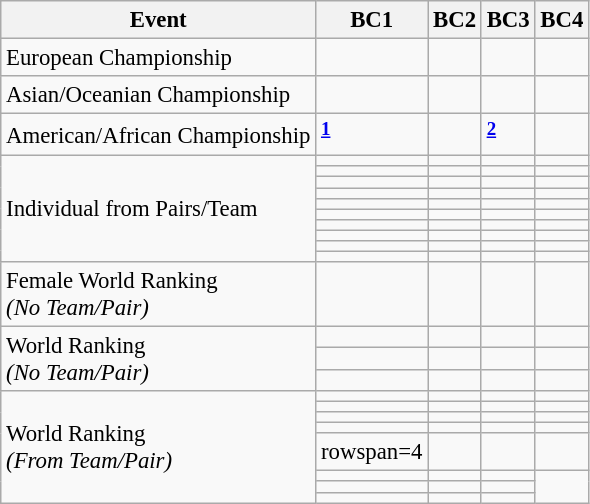<table class="wikitable" style="font-size:95%">
<tr>
<th>Event</th>
<th>BC1</th>
<th>BC2</th>
<th>BC3</th>
<th>BC4</th>
</tr>
<tr>
<td>European Championship</td>
<td></td>
<td></td>
<td></td>
<td></td>
</tr>
<tr>
<td>Asian/Oceanian Championship</td>
<td></td>
<td></td>
<td></td>
<td></td>
</tr>
<tr>
<td>American/African Championship</td>
<td><sup><strong><a href='#'>1</a></strong></sup></td>
<td></td>
<td><sup><strong><a href='#'>2</a></strong></sup></td>
<td></td>
</tr>
<tr>
<td rowspan=10>Individual from Pairs/Team</td>
<td></td>
<td></td>
<td></td>
<td></td>
</tr>
<tr>
<td></td>
<td></td>
<td></td>
<td></td>
</tr>
<tr>
<td></td>
<td></td>
<td></td>
<td></td>
</tr>
<tr>
<td></td>
<td></td>
<td></td>
<td></td>
</tr>
<tr>
<td></td>
<td></td>
<td></td>
<td></td>
</tr>
<tr>
<td></td>
<td></td>
<td></td>
<td></td>
</tr>
<tr>
<td></td>
<td></td>
<td></td>
<td></td>
</tr>
<tr>
<td></td>
<td></td>
<td></td>
<td></td>
</tr>
<tr>
<td></td>
<td></td>
<td></td>
<td></td>
</tr>
<tr>
<td></td>
<td></td>
<td></td>
<td></td>
</tr>
<tr>
<td>Female World Ranking<br> <em>(No Team/Pair)</em></td>
<td></td>
<td></td>
<td></td>
<td></td>
</tr>
<tr>
<td rowspan=3>World Ranking<br> <em>(No Team/Pair)</em></td>
<td></td>
<td></td>
<td></td>
<td></td>
</tr>
<tr>
<td></td>
<td></td>
<td></td>
<td></td>
</tr>
<tr>
<td></td>
<td></td>
<td></td>
<td></td>
</tr>
<tr>
<td rowspan=8>World Ranking<br> <em>(From Team/Pair)</em></td>
<td></td>
<td></td>
<td></td>
<td></td>
</tr>
<tr>
<td></td>
<td></td>
<td></td>
<td></td>
</tr>
<tr>
<td></td>
<td></td>
<td></td>
<td></td>
</tr>
<tr>
<td></td>
<td></td>
<td></td>
<td></td>
</tr>
<tr>
<td>rowspan=4 </td>
<td></td>
<td></td>
<td></td>
</tr>
<tr>
<td></td>
<td></td>
<td></td>
</tr>
<tr>
<td></td>
<td></td>
<td></td>
</tr>
<tr>
<td></td>
<td></td>
<td></td>
</tr>
</table>
